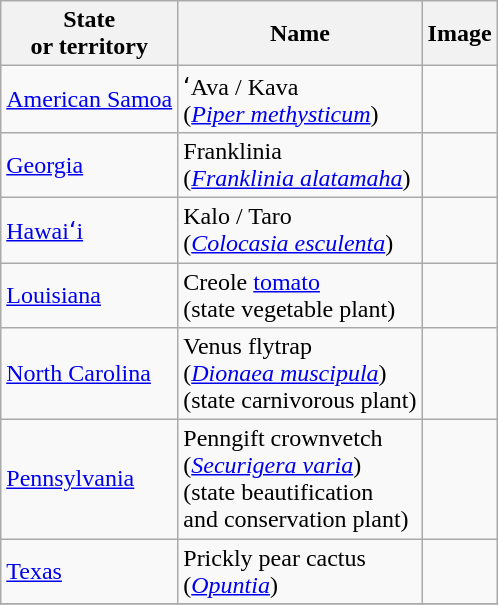<table class="wikitable">
<tr ">
<th>State<br> or territory</th>
<th>Name</th>
<th>Image</th>
</tr>
<tr>
<td><a href='#'>American Samoa</a></td>
<td>ʻAva / Kava<br>(<em><a href='#'>Piper methysticum</a></em>)</td>
<td></td>
</tr>
<tr>
<td><a href='#'>Georgia</a></td>
<td>Franklinia<br>(<em><a href='#'>Franklinia alatamaha</a></em>)</td>
<td></td>
</tr>
<tr>
<td><a href='#'>Hawaiʻi</a></td>
<td>Kalo / Taro<br>(<em><a href='#'>Colocasia esculenta</a></em>)</td>
<td></td>
</tr>
<tr>
<td><a href='#'>Louisiana</a></td>
<td>Creole <a href='#'>tomato</a><br>(state vegetable plant)</td>
<td></td>
</tr>
<tr>
<td><a href='#'>North Carolina</a></td>
<td>Venus flytrap<br>(<em><a href='#'>Dionaea muscipula</a></em>)<br> (state carnivorous plant)</td>
<td></td>
</tr>
<tr>
<td><a href='#'>Pennsylvania</a></td>
<td>Penngift crownvetch<br>(<em><a href='#'>Securigera varia</a></em>)<br> (state beautification<br> and conservation plant)</td>
<td></td>
</tr>
<tr>
<td><a href='#'>Texas</a></td>
<td>Prickly pear cactus<br>(<em><a href='#'>Opuntia</a></em>)</td>
<td></td>
</tr>
<tr>
</tr>
</table>
